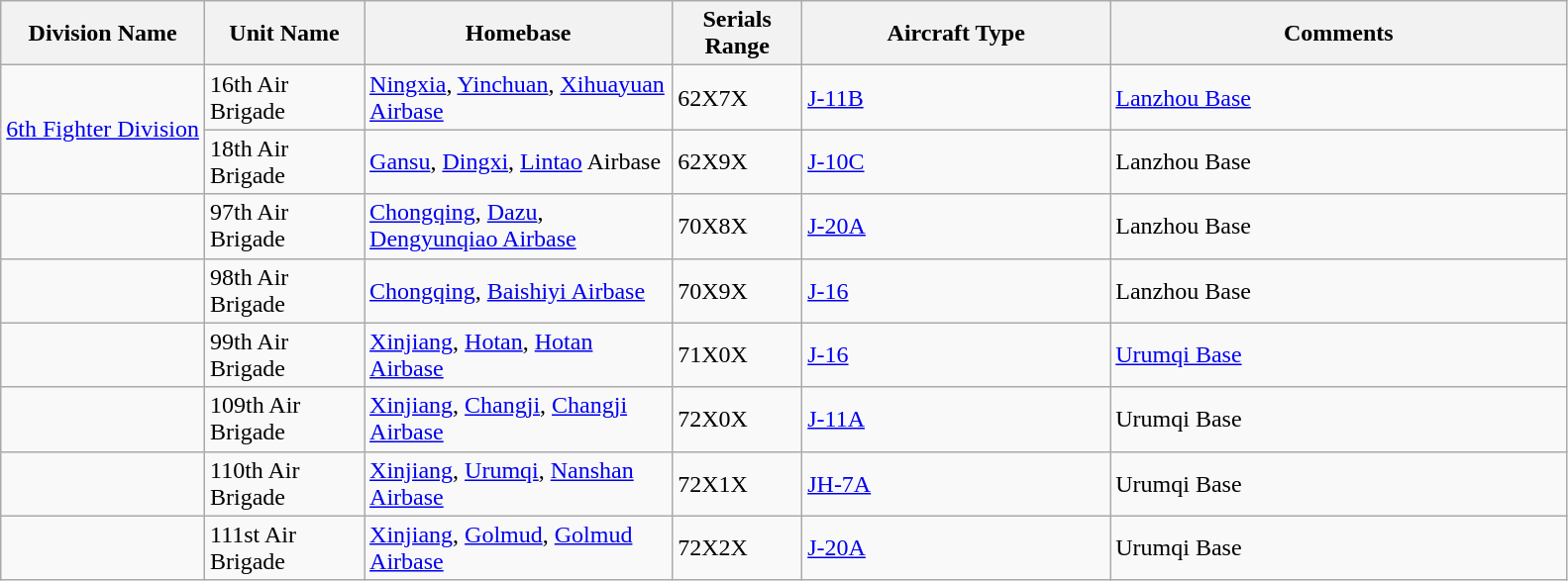<table class="wikitable">
<tr>
<th>Division Name</th>
<th scope="col" width="100">Unit Name</th>
<th scope="col" width="200">Homebase</th>
<th scope="col" width="80">Serials Range</th>
<th scope="col" width="200">Aircraft Type</th>
<th scope="col" width="300">Comments</th>
</tr>
<tr>
<td rowspan="2"><a href='#'>6th Fighter Division</a></td>
<td>16th Air Brigade</td>
<td><a href='#'>Ningxia</a>, <a href='#'>Yinchuan</a>, <a href='#'>Xihuayuan Airbase</a></td>
<td>62X7X</td>
<td><a href='#'>J-11B</a></td>
<td><a href='#'>Lanzhou Base</a></td>
</tr>
<tr>
<td>18th Air Brigade</td>
<td><a href='#'>Gansu</a>, <a href='#'>Dingxi</a>, <a href='#'>Lintao</a> Airbase</td>
<td>62X9X</td>
<td><a href='#'>J-10C</a></td>
<td>Lanzhou Base</td>
</tr>
<tr>
<td></td>
<td>97th Air Brigade</td>
<td><a href='#'>Chongqing</a>, <a href='#'>Dazu</a>, <a href='#'>Dengyunqiao Airbase</a></td>
<td>70X8X</td>
<td><a href='#'>J-20A</a></td>
<td>Lanzhou Base</td>
</tr>
<tr>
<td></td>
<td>98th Air Brigade</td>
<td><a href='#'>Chongqing</a>, <a href='#'>Baishiyi Airbase</a></td>
<td>70X9X</td>
<td><a href='#'>J-16</a></td>
<td>Lanzhou Base</td>
</tr>
<tr>
<td></td>
<td>99th Air Brigade</td>
<td><a href='#'>Xinjiang</a>, <a href='#'>Hotan</a>, <a href='#'>Hotan Airbase</a></td>
<td>71X0X</td>
<td><a href='#'>J-16</a></td>
<td><a href='#'>Urumqi Base</a></td>
</tr>
<tr>
<td></td>
<td>109th Air Brigade</td>
<td><a href='#'>Xinjiang</a>, <a href='#'>Changji</a>, <a href='#'>Changji Airbase</a></td>
<td>72X0X</td>
<td><a href='#'>J-11A</a></td>
<td>Urumqi Base</td>
</tr>
<tr>
<td></td>
<td>110th Air Brigade</td>
<td><a href='#'>Xinjiang</a>, <a href='#'>Urumqi</a>, <a href='#'>Nanshan Airbase</a></td>
<td>72X1X</td>
<td><a href='#'>JH-7A</a></td>
<td>Urumqi Base</td>
</tr>
<tr>
<td></td>
<td>111st Air Brigade</td>
<td><a href='#'>Xinjiang</a>, <a href='#'>Golmud</a>, <a href='#'>Golmud Airbase</a></td>
<td>72X2X</td>
<td><a href='#'>J-20A</a></td>
<td>Urumqi Base</td>
</tr>
</table>
